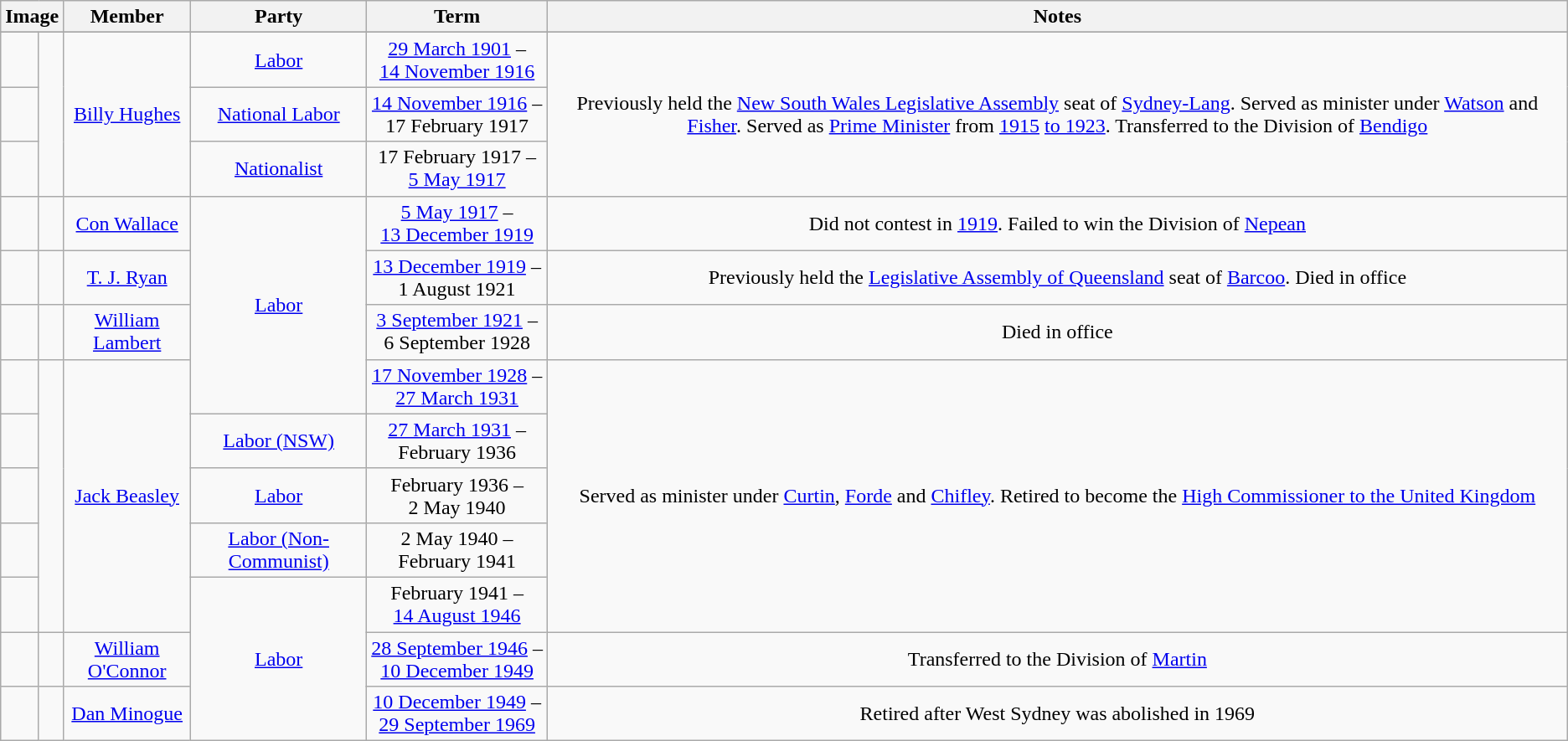<table class=wikitable style="text-align:center">
<tr>
<th colspan=2>Image</th>
<th>Member</th>
<th>Party</th>
<th>Term</th>
<th>Notes</th>
</tr>
<tr>
</tr>
<tr>
<td> </td>
<td rowspan=3></td>
<td rowspan=3><a href='#'>Billy Hughes</a><br></td>
<td><a href='#'>Labor</a></td>
<td nowrap><a href='#'>29 March 1901</a> –<br><a href='#'>14 November 1916</a></td>
<td rowspan=3>Previously held the <a href='#'>New South Wales Legislative Assembly</a> seat of <a href='#'>Sydney-Lang</a>. Served as minister under <a href='#'>Watson</a> and <a href='#'>Fisher</a>. Served as <a href='#'>Prime Minister</a> from <a href='#'>1915</a> <a href='#'>to 1923</a>. Transferred to the Division of <a href='#'>Bendigo</a></td>
</tr>
<tr>
<td> </td>
<td nowrap><a href='#'>National Labor</a></td>
<td nowrap><a href='#'>14 November 1916</a> –<br>17 February 1917</td>
</tr>
<tr>
<td> </td>
<td nowrap><a href='#'>Nationalist</a></td>
<td nowrap>17 February 1917 –<br><a href='#'>5 May 1917</a></td>
</tr>
<tr>
<td> </td>
<td></td>
<td><a href='#'>Con Wallace</a><br></td>
<td rowspan="4"><a href='#'>Labor</a></td>
<td nowrap><a href='#'>5 May 1917</a> –<br><a href='#'>13 December 1919</a></td>
<td>Did not contest in <a href='#'>1919</a>. Failed to win the Division of <a href='#'>Nepean</a></td>
</tr>
<tr>
<td> </td>
<td></td>
<td><a href='#'>T. J. Ryan</a><br></td>
<td nowrap><a href='#'>13 December 1919</a> –<br>1 August 1921</td>
<td>Previously held the <a href='#'>Legislative Assembly of Queensland</a> seat of <a href='#'>Barcoo</a>. Died in office</td>
</tr>
<tr>
<td> </td>
<td></td>
<td><a href='#'>William Lambert</a><br></td>
<td nowrap><a href='#'>3 September 1921</a> –<br>6 September 1928</td>
<td>Died in office</td>
</tr>
<tr>
<td> </td>
<td rowspan=5></td>
<td rowspan=5><a href='#'>Jack Beasley</a><br></td>
<td nowrap><a href='#'>17 November 1928</a> –<br><a href='#'>27 March 1931</a></td>
<td rowspan=5>Served as minister under <a href='#'>Curtin</a>, <a href='#'>Forde</a> and <a href='#'>Chifley</a>. Retired to become the <a href='#'>High Commissioner to the United Kingdom</a></td>
</tr>
<tr>
<td> </td>
<td nowrap><a href='#'>Labor (NSW)</a></td>
<td nowrap><a href='#'>27 March 1931</a> –<br>February 1936</td>
</tr>
<tr>
<td> </td>
<td nowrap><a href='#'>Labor</a></td>
<td nowrap>February 1936 –<br>2 May 1940</td>
</tr>
<tr>
<td> </td>
<td><a href='#'>Labor (Non-Communist)</a></td>
<td nowrap>2 May 1940 –<br>February 1941</td>
</tr>
<tr>
<td> </td>
<td rowspan="3"><a href='#'>Labor</a></td>
<td nowrap>February 1941 –<br><a href='#'>14 August 1946</a></td>
</tr>
<tr>
<td> </td>
<td></td>
<td><a href='#'>William O'Connor</a><br></td>
<td nowrap><a href='#'>28 September 1946</a> –<br><a href='#'>10 December 1949</a></td>
<td>Transferred to the Division of <a href='#'>Martin</a></td>
</tr>
<tr>
<td> </td>
<td></td>
<td><a href='#'>Dan Minogue</a><br></td>
<td nowrap><a href='#'>10 December 1949</a> –<br><a href='#'>29 September 1969</a></td>
<td>Retired after West Sydney was abolished in 1969</td>
</tr>
</table>
